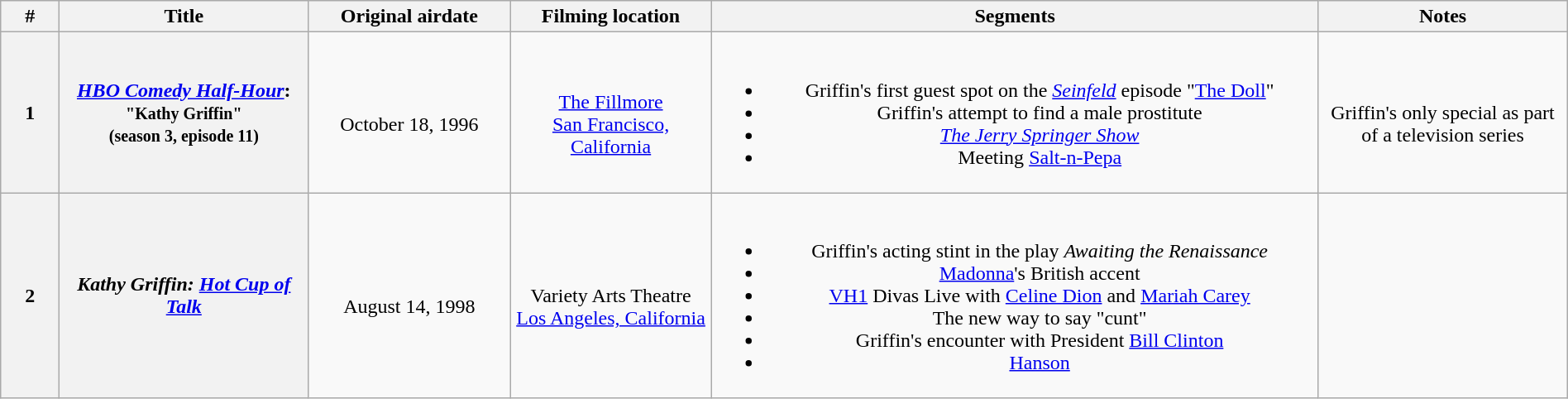<table class="wikitable sortable" style="text-align:center; margin=auto; width:100%;">
<tr>
<th scope="col" rowspan="1" style="width:2em;">#</th>
<th scope="col" rowspan="1" style="width:10em;">Title</th>
<th scope="col" rowspan="1" style="width:8em;">Original airdate</th>
<th scope="col" rowspan="1" style="width:8em;">Filming location</th>
<th scope="col" rowspan="1" style="width:25em;">Segments</th>
<th scope="col" rowspan="1" style="width:10em;">Notes</th>
</tr>
<tr>
<th scope="row">1</th>
<th scope="row"><em><a href='#'>HBO Comedy Half-Hour</a></em>: <small>"Kathy Griffin"<br>(season 3, episode 11)</small></th>
<td><br>October 18, 1996</td>
<td><br><a href='#'>The Fillmore</a><br><a href='#'>San Francisco, California</a></td>
<td><br><ul><li>Griffin's first guest spot on the <em><a href='#'>Seinfeld</a></em> episode "<a href='#'>The Doll</a>"</li><li>Griffin's attempt to find a male prostitute</li><li><em><a href='#'>The Jerry Springer Show</a></em></li><li>Meeting <a href='#'>Salt-n-Pepa</a></li></ul></td>
<td><br>Griffin's only special as part of a television series</td>
</tr>
<tr>
<th scope="row">2</th>
<th scope="row"><em>Kathy Griffin: <a href='#'>Hot Cup of Talk</a></em></th>
<td><br>August 14, 1998</td>
<td><br>Variety Arts Theatre<br><a href='#'>Los Angeles, California</a></td>
<td><br><ul><li>Griffin's acting stint in the play <em>Awaiting the Renaissance</em></li><li><a href='#'>Madonna</a>'s British accent</li><li><a href='#'>VH1</a> Divas Live with <a href='#'>Celine Dion</a> and <a href='#'>Mariah Carey</a></li><li>The new way to say "cunt"</li><li>Griffin's encounter with President <a href='#'>Bill Clinton</a></li><li><a href='#'>Hanson</a></li></ul></td>
<td></td>
</tr>
</table>
